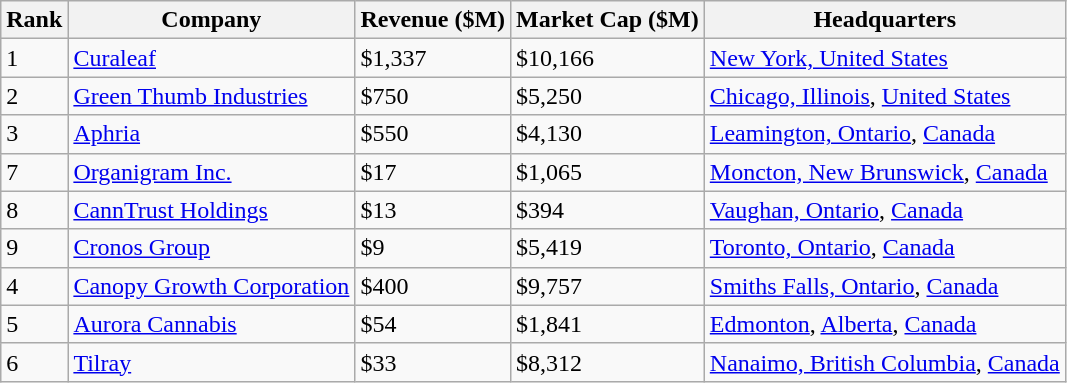<table class="wikitable sortable plainrowheads" style="text-align:left;" |}>
<tr>
<th>Rank</th>
<th colspan="1">Company</th>
<th>Revenue ($M)</th>
<th>Market Cap ($M)</th>
<th>Headquarters</th>
</tr>
<tr>
<td>1</td>
<td><a href='#'>Curaleaf</a></td>
<td>$1,337</td>
<td>$10,166</td>
<td><a href='#'>New York, United States</a></td>
</tr>
<tr>
<td>2</td>
<td><a href='#'>Green Thumb Industries</a></td>
<td>$750</td>
<td>$5,250</td>
<td><a href='#'>Chicago, Illinois</a>, <a href='#'>United States</a></td>
</tr>
<tr>
<td>3</td>
<td><a href='#'>Aphria</a></td>
<td>$550</td>
<td>$4,130</td>
<td><a href='#'>Leamington, Ontario</a>, <a href='#'>Canada</a></td>
</tr>
<tr>
<td>7</td>
<td><a href='#'>Organigram Inc.</a></td>
<td>$17</td>
<td>$1,065</td>
<td><a href='#'>Moncton, New Brunswick</a>, <a href='#'>Canada</a></td>
</tr>
<tr>
<td>8</td>
<td><a href='#'>CannTrust Holdings</a></td>
<td>$13</td>
<td>$394</td>
<td><a href='#'>Vaughan, Ontario</a>, <a href='#'>Canada</a></td>
</tr>
<tr>
<td>9</td>
<td><a href='#'>Cronos Group</a></td>
<td>$9</td>
<td>$5,419</td>
<td><a href='#'>Toronto, Ontario</a>, <a href='#'>Canada</a></td>
</tr>
<tr>
<td>4</td>
<td><a href='#'>Canopy Growth Corporation</a></td>
<td>$400</td>
<td>$9,757</td>
<td><a href='#'>Smiths Falls, Ontario</a>, <a href='#'>Canada</a></td>
</tr>
<tr>
<td>5</td>
<td><a href='#'>Aurora Cannabis</a></td>
<td>$54</td>
<td>$1,841</td>
<td><a href='#'>Edmonton</a>, <a href='#'>Alberta</a>, <a href='#'>Canada</a></td>
</tr>
<tr>
<td>6</td>
<td><a href='#'>Tilray</a></td>
<td>$33</td>
<td>$8,312</td>
<td><a href='#'>Nanaimo, British Columbia</a>, <a href='#'>Canada</a></td>
</tr>
</table>
